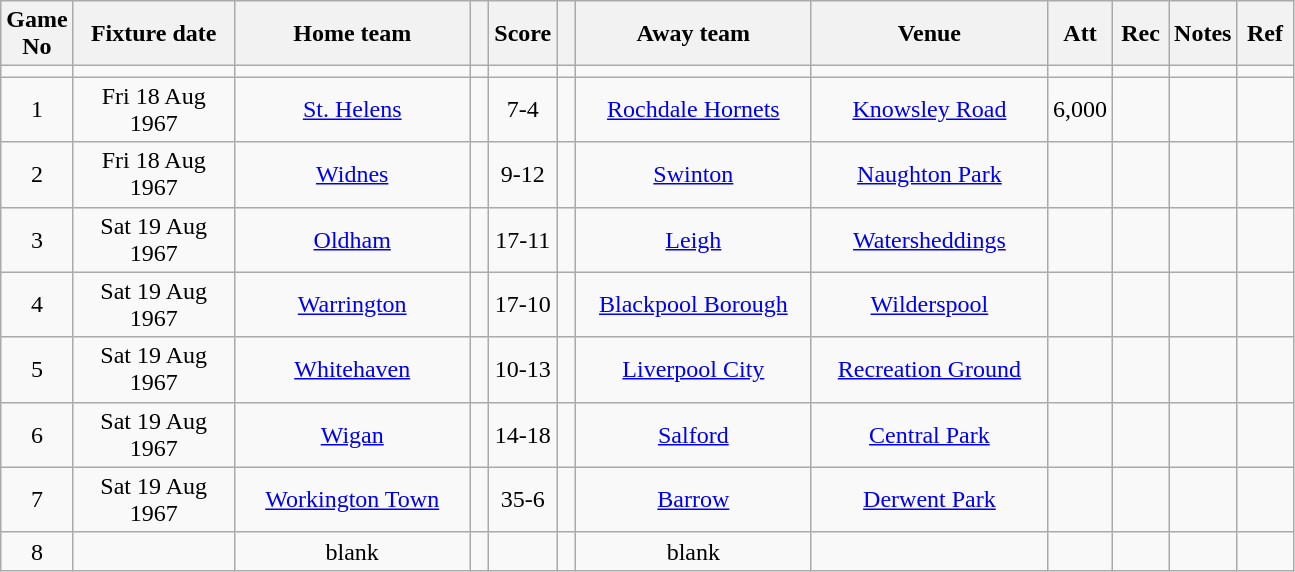<table class="wikitable" style="text-align:center;">
<tr>
<th width=20 abbr="No">Game No</th>
<th width=100 abbr="Date">Fixture date</th>
<th width=150 abbr="Home team">Home team</th>
<th width=5 abbr="space"></th>
<th width=20 abbr="Score">Score</th>
<th width=5 abbr="space"></th>
<th width=150 abbr="Away team">Away team</th>
<th width=150 abbr="Venue">Venue</th>
<th width=30 abbr="Att">Att</th>
<th width=30 abbr="Rec">Rec</th>
<th width=20 abbr="Notes">Notes</th>
<th width=30 abbr="Ref">Ref</th>
</tr>
<tr>
<td></td>
<td></td>
<td></td>
<td></td>
<td></td>
<td></td>
<td></td>
<td></td>
<td></td>
<td></td>
<td></td>
<td></td>
</tr>
<tr>
<td>1</td>
<td>Fri 18 Aug 1967</td>
<td><a href='#'>St. Helens</a></td>
<td></td>
<td>7-4</td>
<td></td>
<td><a href='#'>Rochdale Hornets</a></td>
<td><a href='#'>Knowsley Road</a></td>
<td>6,000</td>
<td></td>
<td></td>
<td></td>
</tr>
<tr>
<td>2</td>
<td>Fri 18 Aug 1967</td>
<td><a href='#'>Widnes</a></td>
<td></td>
<td>9-12</td>
<td></td>
<td><a href='#'>Swinton</a></td>
<td><a href='#'>Naughton Park</a></td>
<td></td>
<td></td>
<td></td>
<td></td>
</tr>
<tr>
<td>3</td>
<td>Sat 19 Aug 1967</td>
<td><a href='#'>Oldham</a></td>
<td></td>
<td>17-11</td>
<td></td>
<td><a href='#'>Leigh</a></td>
<td><a href='#'>Watersheddings</a></td>
<td></td>
<td></td>
<td></td>
<td></td>
</tr>
<tr>
<td>4</td>
<td>Sat 19 Aug 1967</td>
<td><a href='#'>Warrington</a></td>
<td></td>
<td>17-10</td>
<td></td>
<td><a href='#'>Blackpool Borough</a></td>
<td><a href='#'>Wilderspool</a></td>
<td></td>
<td></td>
<td></td>
<td></td>
</tr>
<tr>
<td>5</td>
<td>Sat 19 Aug 1967</td>
<td><a href='#'>Whitehaven</a></td>
<td></td>
<td>10-13</td>
<td></td>
<td><a href='#'>Liverpool City</a></td>
<td><a href='#'>Recreation Ground</a></td>
<td></td>
<td></td>
<td></td>
<td></td>
</tr>
<tr>
<td>6</td>
<td>Sat 19 Aug 1967</td>
<td><a href='#'>Wigan</a></td>
<td></td>
<td>14-18</td>
<td></td>
<td><a href='#'>Salford</a></td>
<td><a href='#'>Central Park</a></td>
<td></td>
<td></td>
<td></td>
<td></td>
</tr>
<tr>
<td>7</td>
<td>Sat 19 Aug 1967</td>
<td><a href='#'>Workington Town</a></td>
<td></td>
<td>35-6</td>
<td></td>
<td><a href='#'>Barrow</a></td>
<td><a href='#'>Derwent Park</a></td>
<td></td>
<td></td>
<td></td>
<td></td>
</tr>
<tr>
<td>8</td>
<td></td>
<td>blank</td>
<td></td>
<td></td>
<td></td>
<td>blank</td>
<td></td>
<td></td>
<td></td>
<td></td>
<td></td>
</tr>
</table>
